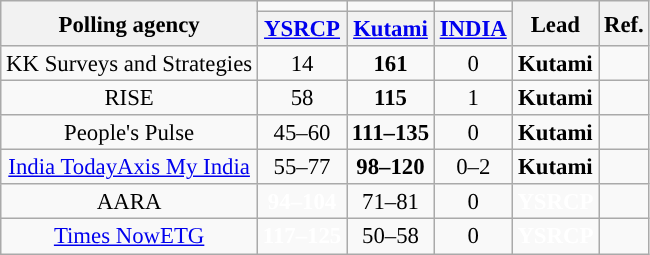<table class="wikitable sortable" style="text-align:center;font-size:95%;line-height:16px">
<tr>
<th rowspan="2">Polling agency</th>
<td style="background:"></td>
<td style="background:"></td>
<td style="background:"></td>
<th rowspan="2">Lead</th>
<th rowspan="2">Ref.</th>
</tr>
<tr>
<th><a href='#'>YSRCP</a></th>
<th><a href='#'>Kutami</a></th>
<th><a href='#'>INDIA</a></th>
</tr>
<tr>
<td>KK Surveys and Strategies</td>
<td>14</td>
<td style="color:black; background:"><strong>161</strong></td>
<td>0</td>
<td style="color:black; background:"><strong>Kutami</strong></td>
<td></td>
</tr>
<tr>
<td>RISE</td>
<td>58</td>
<td style="color:black; background:"><strong>115</strong></td>
<td>1</td>
<td style="color:black; background:"><strong>Kutami</strong></td>
<td></td>
</tr>
<tr>
<td>People's Pulse</td>
<td>45–60</td>
<td style="color:black; background:"><strong>111–135</strong></td>
<td>0</td>
<td style="color:black; background:"><strong>Kutami</strong></td>
<td></td>
</tr>
<tr>
<td><a href='#'>India Today</a><a href='#'>Axis My India</a></td>
<td>55–77</td>
<td style="color:black; background:"><strong>98–120</strong></td>
<td>0–2</td>
<td style="color:black; background:"><strong>Kutami</strong></td>
<td></td>
</tr>
<tr>
<td>AARA</td>
<td style="color:white; background:"><strong>94–104</strong></td>
<td>71–81</td>
<td>0</td>
<td style="color:white; background:"><strong>YSRCP</strong></td>
<td></td>
</tr>
<tr>
<td><a href='#'>Times Now</a><a href='#'>ETG</a></td>
<td style="color:white; background:"><strong>117–125</strong></td>
<td>50–58</td>
<td>0</td>
<td style="color:white; background:"><strong>YSRCP</strong></td>
<td></td>
</tr>
</table>
